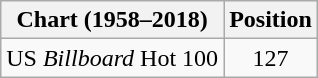<table class="wikitable plainrowheaders">
<tr>
<th>Chart (1958–2018)</th>
<th>Position</th>
</tr>
<tr>
<td>US <em>Billboard</em> Hot 100</td>
<td style="text-align:center;">127</td>
</tr>
</table>
